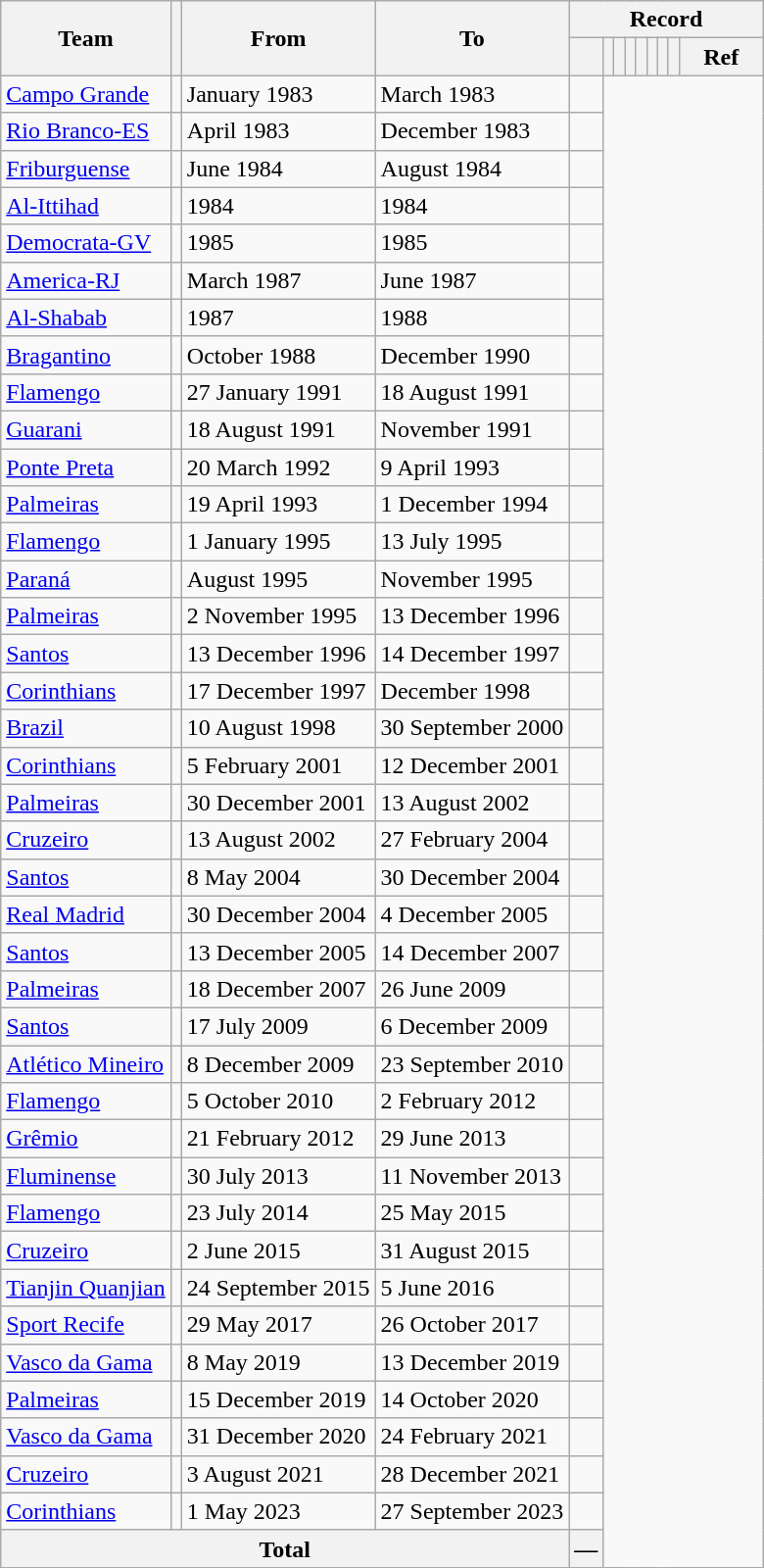<table class="wikitable" style="text-align: center">
<tr>
<th rowspan=2>Team</th>
<th rowspan=2></th>
<th rowspan=2>From</th>
<th rowspan=2>To</th>
<th colspan=9>Record</th>
</tr>
<tr>
<th></th>
<th></th>
<th></th>
<th></th>
<th></th>
<th></th>
<th></th>
<th></th>
<th width=50>Ref</th>
</tr>
<tr>
<td align="left"><a href='#'>Campo Grande</a></td>
<td></td>
<td align=left>January 1983</td>
<td align=left>March 1983<br></td>
<td></td>
</tr>
<tr>
<td align="left"><a href='#'>Rio Branco-ES</a></td>
<td></td>
<td align=left>April 1983</td>
<td align=left>December 1983<br></td>
<td></td>
</tr>
<tr>
<td align="left"><a href='#'>Friburguense</a></td>
<td></td>
<td align=left>June 1984</td>
<td align=left>August 1984<br></td>
<td></td>
</tr>
<tr>
<td align="left"><a href='#'>Al-Ittihad</a></td>
<td></td>
<td align=left>1984</td>
<td align=left>1984<br></td>
<td></td>
</tr>
<tr>
<td align="left"><a href='#'>Democrata-GV</a></td>
<td></td>
<td align=left>1985</td>
<td align=left>1985<br></td>
<td></td>
</tr>
<tr>
<td align="left"><a href='#'>America-RJ</a></td>
<td></td>
<td align=left>March 1987</td>
<td align=left>June 1987<br></td>
<td></td>
</tr>
<tr>
<td align="left"><a href='#'>Al-Shabab</a></td>
<td></td>
<td align=left>1987</td>
<td align=left>1988<br></td>
<td></td>
</tr>
<tr>
<td align="left"><a href='#'>Bragantino</a></td>
<td></td>
<td align=left>October 1988</td>
<td align=left>December 1990<br></td>
<td></td>
</tr>
<tr>
<td align="left"><a href='#'>Flamengo</a></td>
<td></td>
<td align=left>27 January 1991</td>
<td align=left>18 August 1991<br></td>
<td></td>
</tr>
<tr>
<td align="left"><a href='#'>Guarani</a></td>
<td></td>
<td align=left>18 August 1991</td>
<td align=left>November 1991<br></td>
<td></td>
</tr>
<tr>
<td align="left"><a href='#'>Ponte Preta</a></td>
<td></td>
<td align=left>20 March 1992</td>
<td align=left>9 April 1993<br></td>
<td></td>
</tr>
<tr>
<td align="left"><a href='#'>Palmeiras</a></td>
<td></td>
<td align=left>19 April 1993</td>
<td align=left>1 December 1994<br></td>
<td></td>
</tr>
<tr>
<td align="left"><a href='#'>Flamengo</a></td>
<td></td>
<td align=left>1 January 1995</td>
<td align=left>13 July 1995<br></td>
<td></td>
</tr>
<tr>
<td align="left"><a href='#'>Paraná</a></td>
<td></td>
<td align=left>August 1995</td>
<td align=left>November 1995<br></td>
<td></td>
</tr>
<tr>
<td align="left"><a href='#'>Palmeiras</a></td>
<td></td>
<td align=left>2 November 1995</td>
<td align=left>13 December 1996<br></td>
<td></td>
</tr>
<tr>
<td align="left"><a href='#'>Santos</a></td>
<td></td>
<td align=left>13 December 1996</td>
<td align=left>14 December 1997<br></td>
<td></td>
</tr>
<tr>
<td align="left"><a href='#'>Corinthians</a></td>
<td></td>
<td align=left>17 December 1997</td>
<td align=left>December 1998<br></td>
<td></td>
</tr>
<tr>
<td align="left"><a href='#'>Brazil</a></td>
<td></td>
<td align=left>10 August 1998</td>
<td align=left>30 September 2000<br></td>
<td></td>
</tr>
<tr>
<td align="left"><a href='#'>Corinthians</a></td>
<td></td>
<td align=left>5 February 2001</td>
<td align=left>12 December 2001<br></td>
<td></td>
</tr>
<tr>
<td align="left"><a href='#'>Palmeiras</a></td>
<td></td>
<td align=left>30 December 2001</td>
<td align=left>13 August 2002<br></td>
<td></td>
</tr>
<tr>
<td align="left"><a href='#'>Cruzeiro</a></td>
<td></td>
<td align=left>13 August 2002</td>
<td align=left>27 February 2004<br></td>
<td></td>
</tr>
<tr>
<td align="left"><a href='#'>Santos</a></td>
<td></td>
<td align=left>8 May 2004</td>
<td align=left>30 December 2004<br></td>
<td></td>
</tr>
<tr>
<td align="left"><a href='#'>Real Madrid</a></td>
<td></td>
<td align=left>30 December 2004</td>
<td align=left>4 December 2005<br></td>
<td></td>
</tr>
<tr>
<td align="left"><a href='#'>Santos</a></td>
<td></td>
<td align=left>13 December 2005</td>
<td align=left>14 December 2007<br></td>
<td></td>
</tr>
<tr>
<td align="left"><a href='#'>Palmeiras</a></td>
<td></td>
<td align=left>18 December 2007</td>
<td align=left>26 June 2009<br></td>
<td></td>
</tr>
<tr>
<td align="left"><a href='#'>Santos</a></td>
<td></td>
<td align=left>17 July 2009</td>
<td align=left>6 December 2009<br></td>
<td></td>
</tr>
<tr>
<td align="left"><a href='#'>Atlético Mineiro</a></td>
<td></td>
<td align=left>8 December 2009</td>
<td align=left>23 September 2010<br></td>
<td></td>
</tr>
<tr>
<td align="left"><a href='#'>Flamengo</a></td>
<td></td>
<td align=left>5 October 2010</td>
<td align=left>2 February 2012<br></td>
<td></td>
</tr>
<tr>
<td align="left"><a href='#'>Grêmio</a></td>
<td></td>
<td align=left>21 February 2012</td>
<td align=left>29 June 2013<br></td>
<td></td>
</tr>
<tr>
<td align="left"><a href='#'>Fluminense</a></td>
<td></td>
<td align=left>30 July 2013</td>
<td align=left>11 November  2013<br></td>
<td></td>
</tr>
<tr>
<td align="left"><a href='#'>Flamengo</a></td>
<td></td>
<td align=left>23 July 2014</td>
<td align=left>25 May 2015<br></td>
<td></td>
</tr>
<tr>
<td align="left"><a href='#'>Cruzeiro</a></td>
<td></td>
<td align=left>2 June 2015</td>
<td align=left>31 August 2015<br></td>
<td></td>
</tr>
<tr>
<td align="left"><a href='#'>Tianjin Quanjian</a></td>
<td></td>
<td align=left>24 September 2015</td>
<td align=left>5 June 2016<br></td>
<td></td>
</tr>
<tr>
<td align="left"><a href='#'>Sport Recife</a></td>
<td></td>
<td align=left>29 May 2017</td>
<td align=left>26 October 2017<br></td>
<td></td>
</tr>
<tr>
<td align="left"><a href='#'>Vasco da Gama</a></td>
<td></td>
<td align=left>8 May 2019</td>
<td align=left>13 December 2019<br></td>
<td></td>
</tr>
<tr>
<td align="left"><a href='#'>Palmeiras</a></td>
<td></td>
<td align=left>15 December 2019</td>
<td align=left>14 October 2020<br></td>
<td></td>
</tr>
<tr>
<td align="left"><a href='#'>Vasco da Gama</a></td>
<td></td>
<td align=left>31 December 2020</td>
<td align=left>24 February 2021<br></td>
<td></td>
</tr>
<tr>
<td align="left"><a href='#'>Cruzeiro</a></td>
<td></td>
<td align=left>3 August 2021</td>
<td align=left>28 December 2021<br></td>
<td></td>
</tr>
<tr>
<td align="left"><a href='#'>Corinthians</a></td>
<td></td>
<td align=left>1 May 2023</td>
<td align=left>27 September 2023<br></td>
<td></td>
</tr>
<tr>
<th colspan="4">Total<br></th>
<th>—</th>
</tr>
</table>
